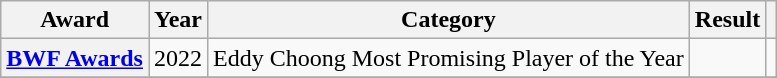<table class="wikitable plainrowheaders sortable">
<tr>
<th scope="col">Award</th>
<th scope="col">Year</th>
<th scope="col">Category</th>
<th scope="col">Result</th>
<th scope="col" class="unsortable"></th>
</tr>
<tr>
<th scope="row"><a href='#'>BWF Awards</a></th>
<td align="center">2022</td>
<td>Eddy Choong Most Promising Player of the Year</td>
<td></td>
<td align="center"></td>
</tr>
<tr>
</tr>
</table>
